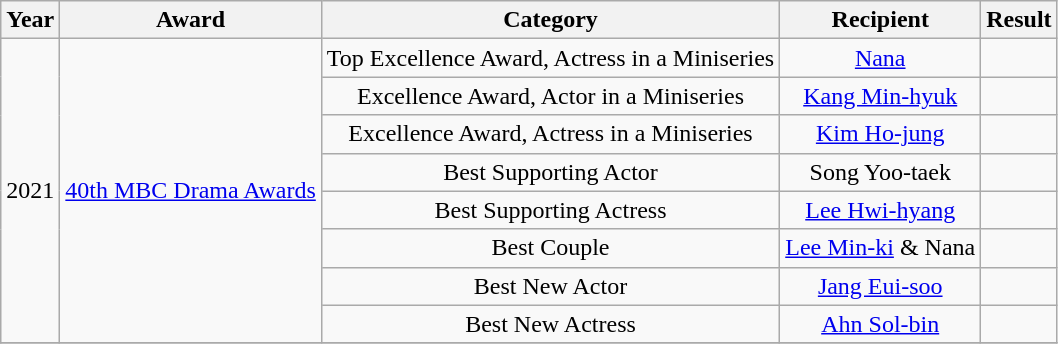<table class="wikitable plainrowheaders" style="text-align:center;">
<tr>
<th scope="col">Year</th>
<th scope="col">Award</th>
<th scope="col">Category</th>
<th scope="col">Recipient</th>
<th scope="col">Result</th>
</tr>
<tr>
<td rowspan="8">2021</td>
<td rowspan="8"><a href='#'>40th MBC Drama Awards</a></td>
<td>Top Excellence Award, Actress in a Miniseries</td>
<td><a href='#'>Nana</a></td>
<td></td>
</tr>
<tr>
<td>Excellence Award, Actor in a Miniseries</td>
<td><a href='#'>Kang Min-hyuk</a></td>
<td></td>
</tr>
<tr>
<td>Excellence Award, Actress in a Miniseries</td>
<td><a href='#'>Kim Ho-jung</a></td>
<td></td>
</tr>
<tr>
<td>Best Supporting Actor</td>
<td>Song Yoo-taek</td>
<td></td>
</tr>
<tr>
<td>Best Supporting Actress</td>
<td><a href='#'>Lee Hwi-hyang</a></td>
<td></td>
</tr>
<tr>
<td>Best Couple</td>
<td><a href='#'>Lee Min-ki</a> & Nana</td>
<td></td>
</tr>
<tr>
<td>Best New Actor</td>
<td><a href='#'>Jang Eui-soo</a></td>
<td></td>
</tr>
<tr>
<td>Best New Actress</td>
<td><a href='#'>Ahn Sol-bin</a></td>
<td></td>
</tr>
<tr>
</tr>
</table>
